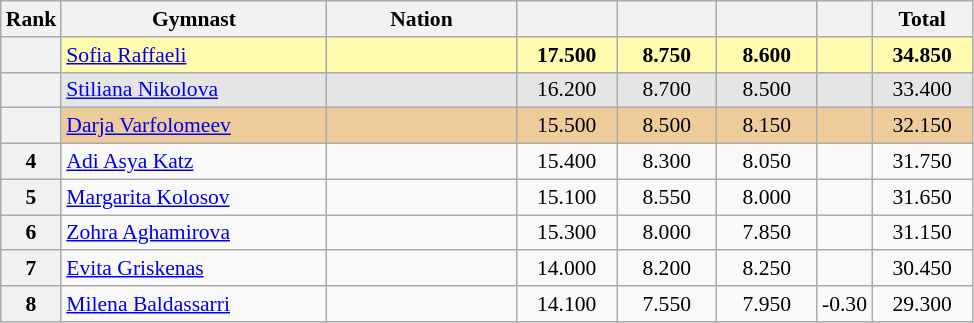<table class="wikitable sortable" style="text-align:center; font-size:90%">
<tr>
<th scope="col" style="width:20px;">Rank</th>
<th ! scope="col" style="width:170px;">Gymnast</th>
<th ! scope="col" style="width:120px;">Nation</th>
<th ! scope="col" style="width:60px;"></th>
<th ! scope="col" style="width:60px;"></th>
<th ! scope="col" style="width:60px;"></th>
<th ! scope="col" style="width:30px;"></th>
<th ! scope="col" style="width:60px;">Total</th>
</tr>
<tr bgcolor=fffcaf>
<th scope=row></th>
<td align=left><a href='#'>Sofia Raffaeli</a></td>
<td style="text-align:left;"></td>
<td><strong>17.500</strong></td>
<td><strong>8.750</strong></td>
<td><strong>8.600</strong></td>
<td></td>
<td><strong>34.850</strong></td>
</tr>
<tr bgcolor=e5e5e5>
<th scope=row></th>
<td align=left><a href='#'>Stiliana Nikolova</a></td>
<td style="text-align:left;"></td>
<td>16.200</td>
<td>8.700</td>
<td>8.500</td>
<td></td>
<td>33.400</td>
</tr>
<tr bgcolor=eecc99>
<th scope=row></th>
<td align=left><a href='#'>Darja Varfolomeev</a></td>
<td style="text-align:left;"></td>
<td>15.500</td>
<td>8.500</td>
<td>8.150</td>
<td></td>
<td>32.150</td>
</tr>
<tr>
<th scope=row>4</th>
<td align=left><a href='#'>Adi Asya Katz</a></td>
<td style="text-align:left;"></td>
<td>15.400</td>
<td>8.300</td>
<td>8.050</td>
<td></td>
<td>31.750</td>
</tr>
<tr>
<th scope=row>5</th>
<td align=left><a href='#'>Margarita Kolosov</a></td>
<td style="text-align:left;"></td>
<td>15.100</td>
<td>8.550</td>
<td>8.000</td>
<td></td>
<td>31.650</td>
</tr>
<tr>
<th scope=row>6</th>
<td align=left><a href='#'>Zohra Aghamirova</a></td>
<td style="text-align:left;"></td>
<td>15.300</td>
<td>8.000</td>
<td>7.850</td>
<td></td>
<td>31.150</td>
</tr>
<tr>
<th scope=row>7</th>
<td align=left><a href='#'>Evita Griskenas</a></td>
<td style="text-align:left;"></td>
<td>14.000</td>
<td>8.200</td>
<td>8.250</td>
<td></td>
<td>30.450</td>
</tr>
<tr>
<th scope=row>8</th>
<td align=left><a href='#'>Milena Baldassarri</a></td>
<td style="text-align:left;"></td>
<td>14.100</td>
<td>7.550</td>
<td>7.950</td>
<td>-0.30</td>
<td>29.300</td>
</tr>
</table>
